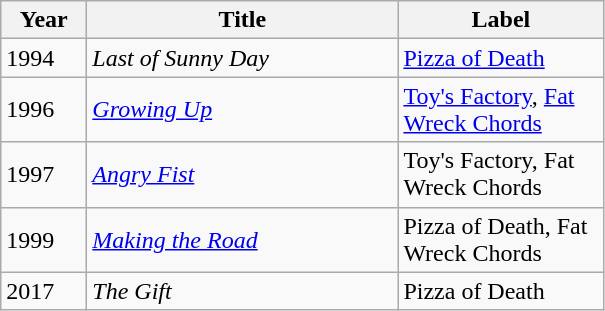<table class="wikitable">
<tr>
<th width="50">Year</th>
<th width="200">Title</th>
<th width="130">Label</th>
</tr>
<tr>
<td>1994</td>
<td><em>Last of Sunny Day</em></td>
<td><a href='#'>Pizza of Death</a></td>
</tr>
<tr>
<td>1996</td>
<td><em><a href='#'>Growing Up</a></em></td>
<td><a href='#'>Toy's Factory</a>, <a href='#'>Fat Wreck Chords</a></td>
</tr>
<tr>
<td>1997</td>
<td><em><a href='#'>Angry Fist</a></em></td>
<td>Toy's Factory, Fat Wreck Chords</td>
</tr>
<tr>
<td>1999</td>
<td><em><a href='#'>Making the Road</a></em></td>
<td>Pizza of Death, Fat Wreck Chords</td>
</tr>
<tr>
<td>2017</td>
<td><em>The Gift</em></td>
<td>Pizza of Death</td>
</tr>
</table>
